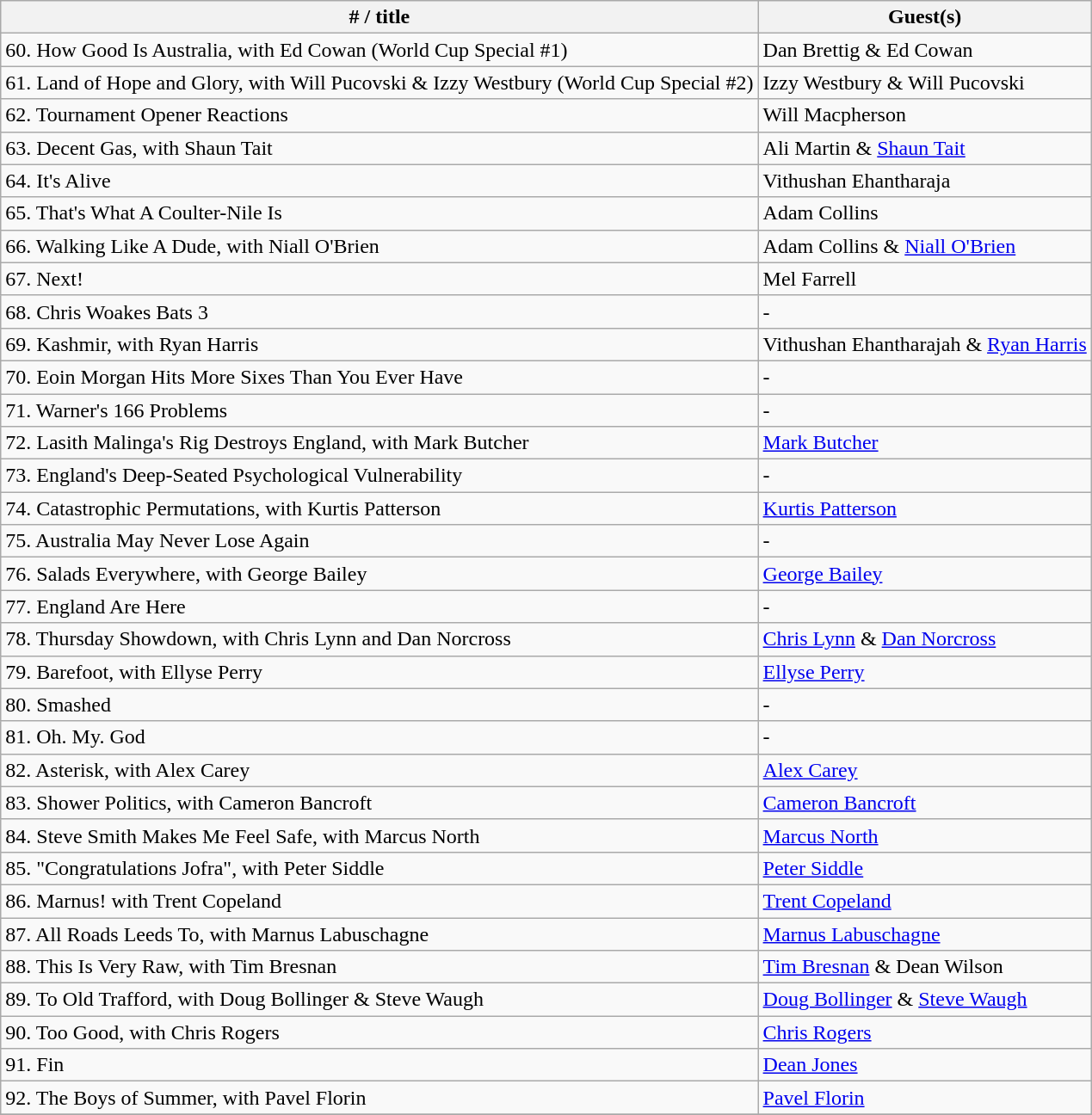<table class="wikitable">
<tr>
<th># / title</th>
<th>Guest(s)</th>
</tr>
<tr>
<td>60. How Good Is Australia, with Ed Cowan (World Cup Special #1)</td>
<td>Dan Brettig & Ed Cowan</td>
</tr>
<tr>
<td>61. Land of Hope and Glory, with Will Pucovski & Izzy Westbury (World Cup Special #2)</td>
<td>Izzy Westbury & Will Pucovski</td>
</tr>
<tr>
<td>62. Tournament Opener Reactions</td>
<td>Will Macpherson</td>
</tr>
<tr>
<td>63. Decent Gas, with Shaun Tait</td>
<td>Ali Martin & <a href='#'>Shaun Tait</a></td>
</tr>
<tr>
<td>64. It's Alive</td>
<td>Vithushan Ehantharaja</td>
</tr>
<tr>
<td>65. That's What A Coulter-Nile Is</td>
<td>Adam Collins</td>
</tr>
<tr>
<td>66. Walking Like A Dude, with Niall O'Brien</td>
<td>Adam Collins & <a href='#'>Niall O'Brien</a></td>
</tr>
<tr>
<td>67. Next!</td>
<td>Mel Farrell</td>
</tr>
<tr>
<td>68. Chris Woakes Bats 3</td>
<td>-</td>
</tr>
<tr>
<td>69. Kashmir, with Ryan Harris</td>
<td>Vithushan Ehantharajah & <a href='#'>Ryan Harris</a></td>
</tr>
<tr>
<td>70. Eoin Morgan Hits More Sixes Than You Ever Have</td>
<td>-</td>
</tr>
<tr>
<td>71. Warner's 166 Problems</td>
<td>-</td>
</tr>
<tr>
<td>72. Lasith Malinga's Rig Destroys England, with Mark Butcher</td>
<td><a href='#'>Mark Butcher</a></td>
</tr>
<tr>
<td>73. England's Deep-Seated Psychological Vulnerability</td>
<td>-</td>
</tr>
<tr>
<td>74. Catastrophic Permutations, with Kurtis Patterson</td>
<td><a href='#'>Kurtis Patterson</a></td>
</tr>
<tr>
<td>75. Australia May Never Lose Again</td>
<td>-</td>
</tr>
<tr>
<td>76. Salads Everywhere, with George Bailey</td>
<td><a href='#'>George Bailey</a></td>
</tr>
<tr>
<td>77. England Are Here</td>
<td>-</td>
</tr>
<tr>
<td>78. Thursday Showdown, with Chris Lynn and Dan Norcross</td>
<td><a href='#'>Chris Lynn</a> & <a href='#'>Dan Norcross</a></td>
</tr>
<tr>
<td>79. Barefoot, with Ellyse Perry</td>
<td><a href='#'>Ellyse Perry</a></td>
</tr>
<tr>
<td>80. Smashed</td>
<td>-</td>
</tr>
<tr>
<td>81. Oh. My. God</td>
<td>-</td>
</tr>
<tr>
<td>82. Asterisk, with Alex Carey</td>
<td><a href='#'>Alex Carey</a></td>
</tr>
<tr>
<td>83. Shower Politics, with Cameron Bancroft</td>
<td><a href='#'>Cameron Bancroft</a></td>
</tr>
<tr>
<td>84. Steve Smith Makes Me Feel Safe, with Marcus North</td>
<td><a href='#'>Marcus North</a></td>
</tr>
<tr>
<td>85. "Congratulations Jofra", with Peter Siddle</td>
<td><a href='#'>Peter Siddle</a></td>
</tr>
<tr>
<td>86. Marnus! with Trent Copeland</td>
<td><a href='#'>Trent Copeland</a></td>
</tr>
<tr>
<td>87. All Roads Leeds To, with Marnus Labuschagne</td>
<td><a href='#'>Marnus Labuschagne</a></td>
</tr>
<tr>
<td>88. This Is Very Raw, with Tim Bresnan</td>
<td><a href='#'>Tim Bresnan</a> & Dean Wilson</td>
</tr>
<tr>
<td>89. To Old Trafford, with Doug Bollinger & Steve Waugh</td>
<td><a href='#'>Doug Bollinger</a> & <a href='#'>Steve Waugh</a></td>
</tr>
<tr>
<td>90. Too Good, with Chris Rogers</td>
<td><a href='#'>Chris Rogers</a></td>
</tr>
<tr>
<td>91. Fin</td>
<td><a href='#'>Dean Jones</a></td>
</tr>
<tr>
<td>92. The Boys of Summer, with Pavel Florin</td>
<td><a href='#'>Pavel Florin</a></td>
</tr>
<tr>
</tr>
</table>
